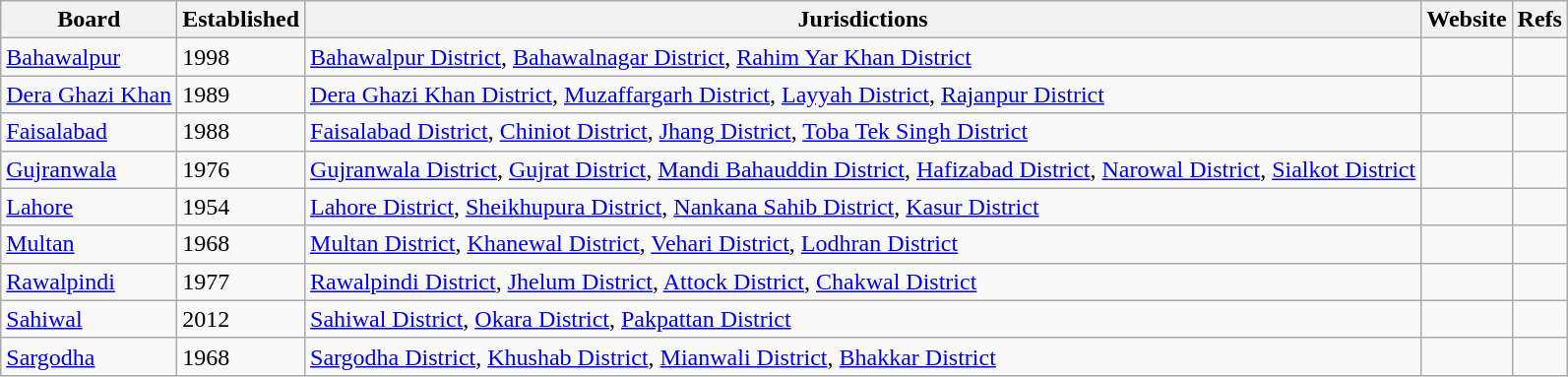<table class="wikitable">
<tr>
<th>Board</th>
<th>Established</th>
<th>Jurisdictions</th>
<th>Website</th>
<th>Refs</th>
</tr>
<tr>
<td><a href='#'>Bahawalpur</a></td>
<td>1998</td>
<td><a href='#'>Bahawalpur District</a>, <a href='#'>Bahawalnagar District</a>, <a href='#'>Rahim Yar Khan District</a></td>
<td></td>
<td></td>
</tr>
<tr>
<td><a href='#'>Dera Ghazi Khan</a></td>
<td>1989</td>
<td><a href='#'>Dera Ghazi Khan District</a>, <a href='#'>Muzaffargarh District</a>, <a href='#'>Layyah District</a>, <a href='#'>Rajanpur District</a></td>
<td></td>
<td></td>
</tr>
<tr>
<td><a href='#'>Faisalabad</a></td>
<td>1988</td>
<td><a href='#'>Faisalabad District</a>, <a href='#'>Chiniot District</a>, <a href='#'>Jhang District</a>, <a href='#'>Toba Tek Singh District</a></td>
<td></td>
<td></td>
</tr>
<tr>
<td><a href='#'>Gujranwala</a></td>
<td>1976</td>
<td><a href='#'>Gujranwala District</a>, <a href='#'>Gujrat District</a>, <a href='#'>Mandi Bahauddin District</a>, <a href='#'>Hafizabad District</a>, <a href='#'>Narowal District</a>, <a href='#'>Sialkot District</a></td>
<td></td>
<td></td>
</tr>
<tr>
<td><a href='#'>Lahore</a></td>
<td>1954</td>
<td><a href='#'>Lahore District</a>, <a href='#'>Sheikhupura District</a>, <a href='#'>Nankana Sahib District</a>, <a href='#'>Kasur District</a></td>
<td></td>
<td></td>
</tr>
<tr>
<td><a href='#'>Multan</a></td>
<td>1968</td>
<td><a href='#'>Multan District</a>, <a href='#'>Khanewal District</a>, <a href='#'>Vehari District</a>, <a href='#'>Lodhran District</a></td>
<td></td>
<td></td>
</tr>
<tr>
<td><a href='#'>Rawalpindi</a></td>
<td>1977</td>
<td><a href='#'>Rawalpindi District</a>, <a href='#'>Jhelum District</a>, <a href='#'>Attock District</a>, <a href='#'>Chakwal District</a></td>
<td></td>
<td></td>
</tr>
<tr>
<td><a href='#'>Sahiwal</a></td>
<td>2012</td>
<td><a href='#'>Sahiwal District</a>, <a href='#'>Okara District</a>, <a href='#'>Pakpattan District</a></td>
<td></td>
<td></td>
</tr>
<tr>
<td><a href='#'>Sargodha</a></td>
<td>1968</td>
<td><a href='#'>Sargodha District</a>, <a href='#'>Khushab District</a>, <a href='#'>Mianwali District</a>, <a href='#'>Bhakkar District</a></td>
<td></td>
<td></td>
</tr>
</table>
